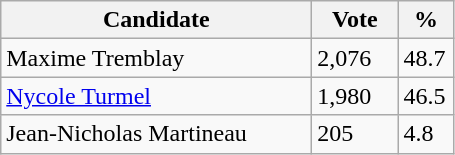<table class="wikitable">
<tr>
<th bgcolor="#DDDDFF" width="200px">Candidate</th>
<th bgcolor="#DDDDFF" width="50px">Vote</th>
<th bgcolor="#DDDDFF" width="30px">%</th>
</tr>
<tr>
<td>Maxime Tremblay</td>
<td>2,076</td>
<td>48.7</td>
</tr>
<tr>
<td><a href='#'>Nycole Turmel</a></td>
<td>1,980</td>
<td>46.5</td>
</tr>
<tr>
<td>Jean-Nicholas Martineau</td>
<td>205</td>
<td>4.8</td>
</tr>
</table>
